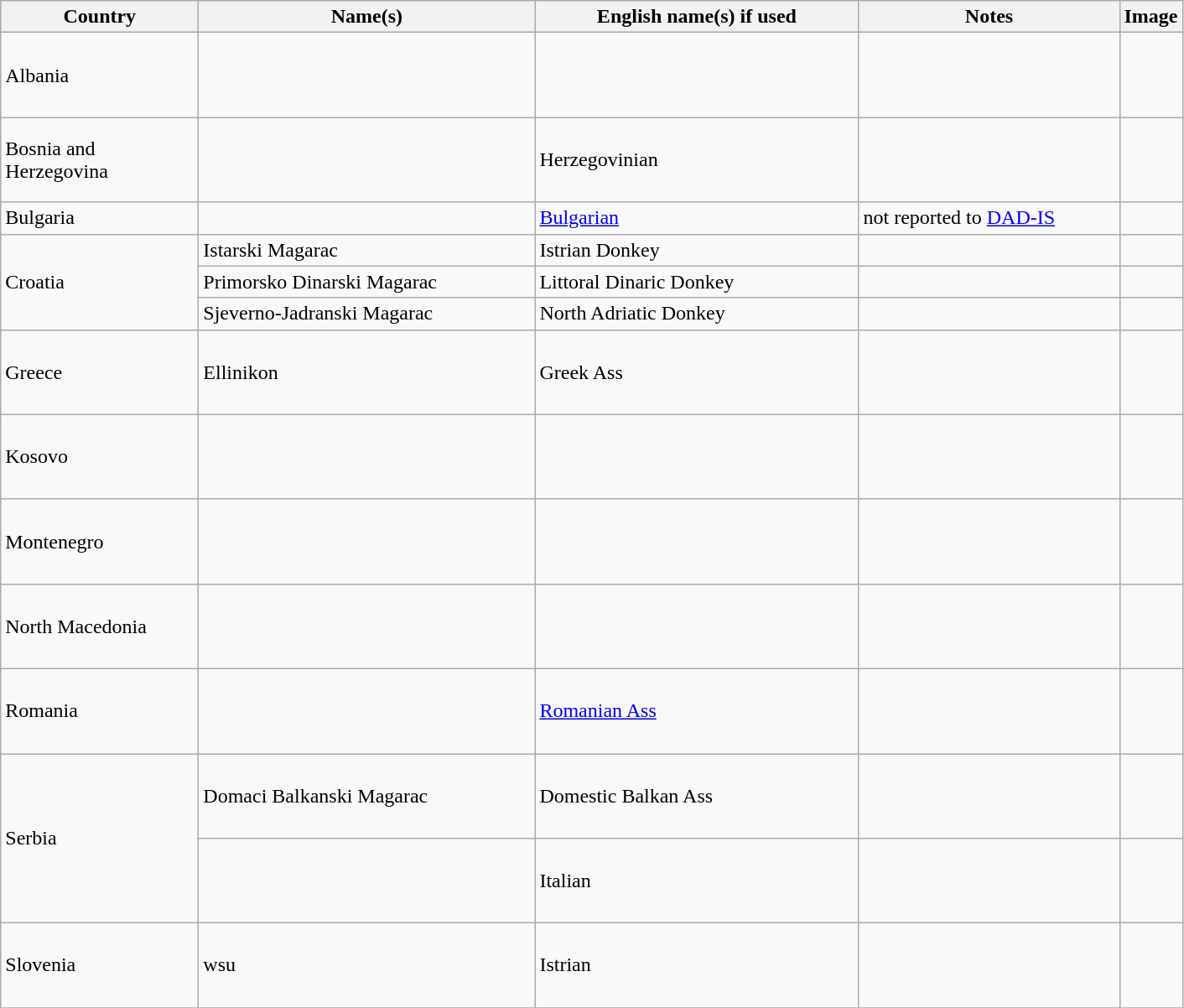<table class="wikitable sortable">
<tr>
<th style="width: 150px;">Country</th>
<th style="width: 260px;">Name(s)</th>
<th style="width: 250px;">English name(s) if used</th>
<th class="unsortable" style="width: 200px;">Notes</th>
<th class="unsortable">Image</th>
</tr>
<tr>
<td>Albania</td>
<td></td>
<td></td>
<td></td>
<td style="height: 60px;"></td>
</tr>
<tr>
<td>Bosnia and Herzegovina</td>
<td></td>
<td>Herzegovinian</td>
<td></td>
<td style="height: 60px;"></td>
</tr>
<tr>
<td>Bulgaria</td>
<td></td>
<td><a href='#'>Bulgarian</a></td>
<td>not reported to <a href='#'>DAD-IS</a></td>
<td></td>
</tr>
<tr>
<td rowspan="3">Croatia</td>
<td>Istarski Magarac</td>
<td>Istrian Donkey</td>
<td></td>
<td></td>
</tr>
<tr>
<td>Primorsko Dinarski Magarac</td>
<td>Littoral Dinaric Donkey</td>
<td></td>
<td></td>
</tr>
<tr>
<td>Sjeverno-Jadranski Magarac</td>
<td>North Adriatic Donkey</td>
<td></td>
<td></td>
</tr>
<tr>
<td>Greece</td>
<td>Ellinikon</td>
<td>Greek Ass</td>
<td></td>
<td style="height: 60px;"></td>
</tr>
<tr>
<td>Kosovo</td>
<td></td>
<td></td>
<td></td>
<td style="height: 60px;"></td>
</tr>
<tr>
<td>Montenegro</td>
<td></td>
<td></td>
<td></td>
<td style="height: 60px;"></td>
</tr>
<tr>
<td>North Macedonia</td>
<td></td>
<td></td>
<td></td>
<td style="height: 60px;"></td>
</tr>
<tr>
<td>Romania</td>
<td></td>
<td><a href='#'>Romanian Ass</a></td>
<td></td>
<td style="height: 60px;"></td>
</tr>
<tr>
<td rowspan="2">Serbia</td>
<td>Domaci Balkanski Magarac</td>
<td>Domestic Balkan Ass</td>
<td></td>
<td style="height: 60px;"></td>
</tr>
<tr>
<td></td>
<td>Italian</td>
<td></td>
<td style="height: 60px;"></td>
</tr>
<tr>
<td>Slovenia</td>
<td>wsu</td>
<td>Istrian</td>
<td></td>
<td style="height: 60px;"></td>
</tr>
<tr>
</tr>
</table>
